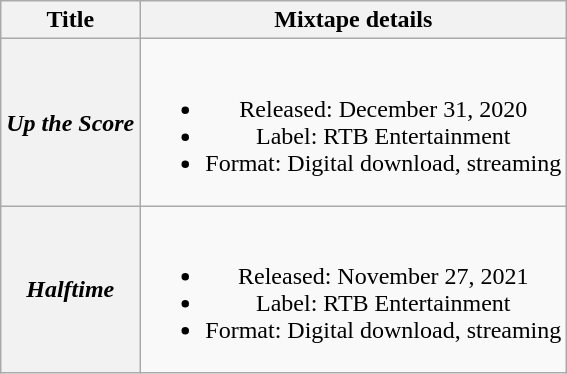<table class="wikitable plainrowheaders" style="text-align:center">
<tr>
<th>Title</th>
<th>Mixtape details</th>
</tr>
<tr>
<th scope="row"><em>Up the Score</em></th>
<td><br><ul><li>Released: December 31, 2020</li><li>Label: RTB Entertainment</li><li>Format: Digital download, streaming</li></ul></td>
</tr>
<tr>
<th scope="row"><em>Halftime</em></th>
<td><br><ul><li>Released: November 27, 2021</li><li>Label: RTB Entertainment</li><li>Format: Digital download, streaming</li></ul></td>
</tr>
</table>
